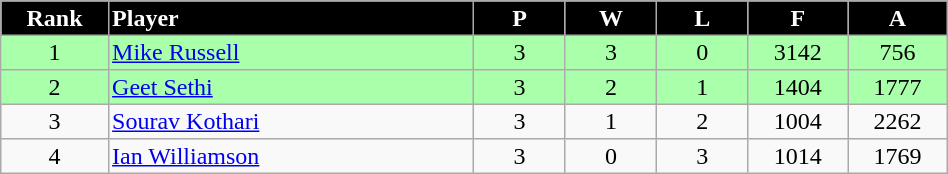<table border="2" cellpadding="2" cellspacing="0" style="margin: 0; background: #f9f9f9; border: 1px #aaa solid; border-collapse: collapse; font-size: 100%;" width=50%>
<tr>
<th bgcolor="000000" style="color:white; text-align:center" width=5%>Rank</th>
<th bgcolor="000000" style="color:white; text-align:left" width=20%>Player</th>
<th bgcolor="000000" style="color:white; text-align:center" width=5%>P</th>
<th bgcolor="000000" style="color:white; text-align:center" width=5%>W</th>
<th bgcolor="000000" style="color:white; text-align:center" width=5%>L</th>
<th bgcolor="000000" style="color:white; text-align:center" width=5%>F</th>
<th bgcolor="000000" style="color:white; text-align:center" width=5%>A</th>
</tr>
<tr>
<td style="text-align:center; background:#aaffaa">1</td>
<td style="text-align:left; background:#aaffaa"> <a href='#'>Mike Russell</a></td>
<td style="text-align:center; background:#aaffaa">3</td>
<td style="text-align:center; background:#aaffaa">3</td>
<td style="text-align:center; background:#aaffaa">0</td>
<td style="text-align:center; background:#aaffaa">3142</td>
<td style="text-align:center; background:#aaffaa">756</td>
</tr>
<tr>
<td style="text-align:center; background:#aaffaa">2</td>
<td style="text-align:left; background:#aaffaa"> <a href='#'>Geet Sethi</a></td>
<td style="text-align:center; background:#aaffaa">3</td>
<td style="text-align:center; background:#aaffaa">2</td>
<td style="text-align:center; background:#aaffaa">1</td>
<td style="text-align:center; background:#aaffaa">1404</td>
<td style="text-align:center; background:#aaffaa">1777</td>
</tr>
<tr>
<td style="text-align:center">3</td>
<td style="text-align:left"> <a href='#'>Sourav Kothari</a></td>
<td style="text-align:center">3</td>
<td style="text-align:center">1</td>
<td style="text-align:center">2</td>
<td style="text-align:center">1004</td>
<td style="text-align:center">2262</td>
</tr>
<tr>
<td style="text-align:center">4</td>
<td style="text-align:left"> <a href='#'>Ian Williamson</a></td>
<td style="text-align:center">3</td>
<td style="text-align:center">0</td>
<td style="text-align:center">3</td>
<td style="text-align:center">1014</td>
<td style="text-align:center">1769</td>
</tr>
</table>
